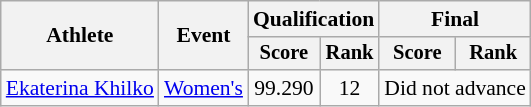<table class="wikitable" style="font-size:90%">
<tr>
<th rowspan="2">Athlete</th>
<th rowspan="2">Event</th>
<th colspan="2">Qualification</th>
<th colspan="2">Final</th>
</tr>
<tr style="font-size:95%">
<th>Score</th>
<th>Rank</th>
<th>Score</th>
<th>Rank</th>
</tr>
<tr align=center>
<td align=left><a href='#'>Ekaterina Khilko</a></td>
<td align=left><a href='#'>Women's</a></td>
<td>99.290</td>
<td>12</td>
<td colspan=2>Did not advance</td>
</tr>
</table>
